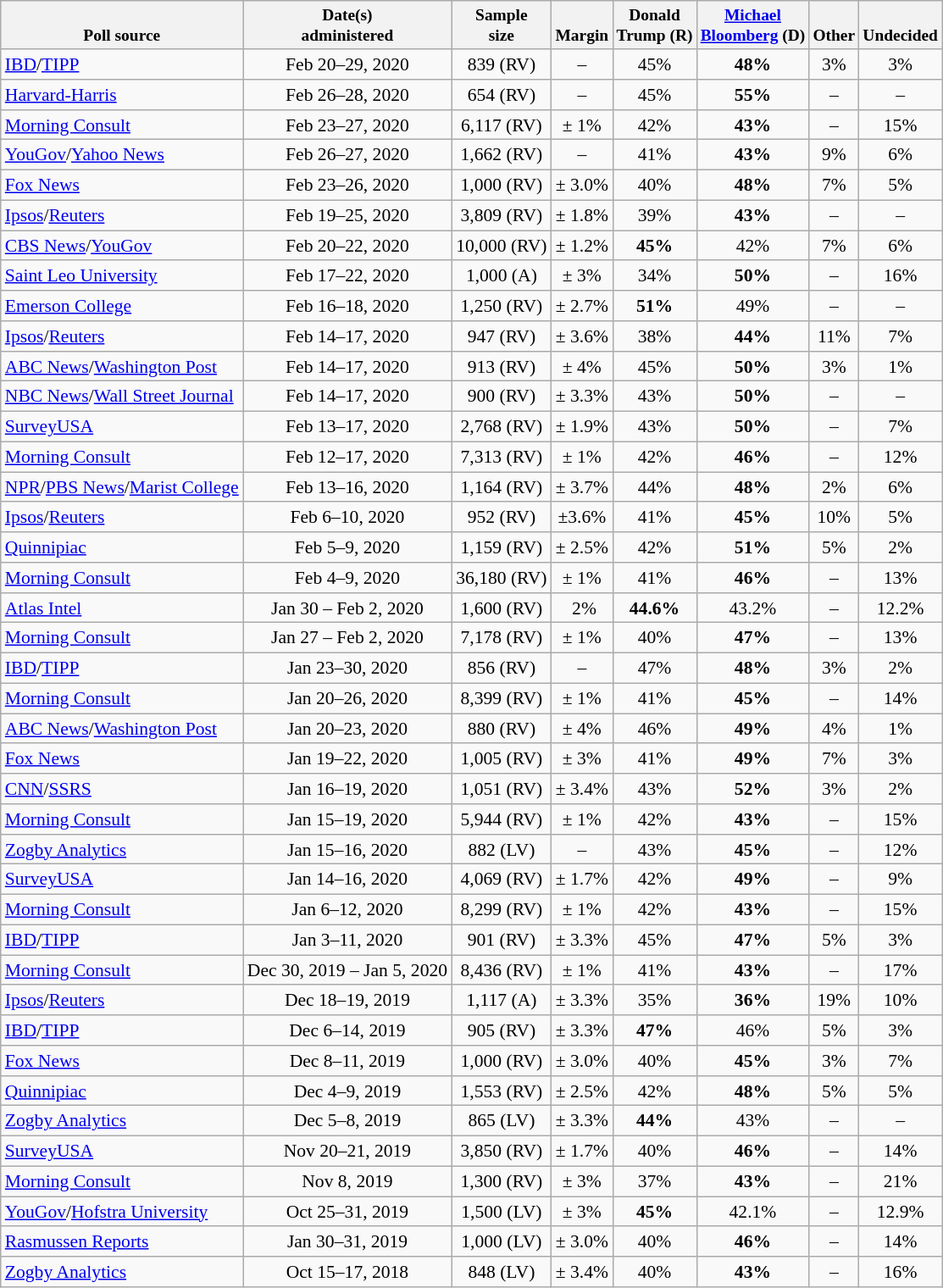<table class="wikitable sortable" style="font-size:90%;text-align:center;">
<tr style="font-size:90%;" valign="bottom">
<th>Poll source</th>
<th>Date(s)<br>administered</th>
<th>Sample<br>size</th>
<th>Margin<br></th>
<th>Donald<br>Trump (R)</th>
<th><a href='#'>Michael<br>Bloomberg</a> (D)</th>
<th>Other</th>
<th>Undecided</th>
</tr>
<tr>
<td style="text-align:left;"><a href='#'>IBD</a>/<a href='#'>TIPP</a></td>
<td>Feb 20–29, 2020</td>
<td>839 (RV)</td>
<td>–</td>
<td>45%</td>
<td><strong>48%</strong></td>
<td>3%</td>
<td>3%</td>
</tr>
<tr>
<td style="text-align:left;"><a href='#'>Harvard-Harris</a></td>
<td>Feb 26–28, 2020</td>
<td>654 (RV)</td>
<td>–</td>
<td>45%</td>
<td><strong>55%</strong></td>
<td>–</td>
<td>–</td>
</tr>
<tr>
<td style="text-align:left;"><a href='#'>Morning Consult</a></td>
<td>Feb 23–27, 2020</td>
<td>6,117 (RV)</td>
<td>± 1%</td>
<td>42%</td>
<td><strong>43%</strong></td>
<td>–</td>
<td>15%</td>
</tr>
<tr>
<td style="text-align:left;"><a href='#'>YouGov</a>/<a href='#'>Yahoo News</a></td>
<td>Feb 26–27, 2020</td>
<td>1,662 (RV)</td>
<td>–</td>
<td>41%</td>
<td><strong>43%</strong></td>
<td>9%</td>
<td>6%</td>
</tr>
<tr>
<td style="text-align:left;"><a href='#'>Fox News</a></td>
<td>Feb 23–26, 2020</td>
<td>1,000 (RV)</td>
<td>± 3.0%</td>
<td>40%</td>
<td><strong>48%</strong></td>
<td>7%</td>
<td>5%</td>
</tr>
<tr>
<td style="text-align:left;"><a href='#'>Ipsos</a>/<a href='#'>Reuters</a></td>
<td>Feb 19–25, 2020</td>
<td>3,809 (RV)</td>
<td>± 1.8%</td>
<td>39%</td>
<td><strong>43%</strong></td>
<td>–</td>
<td>–</td>
</tr>
<tr>
<td style="text-align:left;"><a href='#'>CBS News</a>/<a href='#'>YouGov</a></td>
<td>Feb 20–22, 2020</td>
<td>10,000 (RV)</td>
<td>± 1.2%</td>
<td><strong>45%</strong></td>
<td>42%</td>
<td>7%</td>
<td>6%</td>
</tr>
<tr>
<td style="text-align:left;"><a href='#'>Saint Leo University</a></td>
<td>Feb 17–22, 2020</td>
<td>1,000 (A)</td>
<td>± 3%</td>
<td>34%</td>
<td><strong>50%</strong></td>
<td>–</td>
<td>16%</td>
</tr>
<tr>
<td style="text-align:left;"><a href='#'>Emerson College</a></td>
<td>Feb 16–18, 2020</td>
<td>1,250 (RV)</td>
<td>± 2.7%</td>
<td><strong>51%</strong></td>
<td>49%</td>
<td>–</td>
<td>–</td>
</tr>
<tr>
<td style="text-align:left;"><a href='#'>Ipsos</a>/<a href='#'>Reuters</a></td>
<td>Feb 14–17, 2020</td>
<td>947 (RV)</td>
<td>± 3.6%</td>
<td>38%</td>
<td><strong>44%</strong></td>
<td>11%</td>
<td>7%</td>
</tr>
<tr>
<td style="text-align:left;"><a href='#'>ABC News</a>/<a href='#'>Washington Post</a></td>
<td>Feb 14–17, 2020</td>
<td>913 (RV)</td>
<td>± 4%</td>
<td>45%</td>
<td><strong>50%</strong></td>
<td>3%</td>
<td>1%</td>
</tr>
<tr>
<td style="text-align:left;"><a href='#'>NBC News</a>/<a href='#'>Wall Street Journal</a></td>
<td>Feb 14–17, 2020</td>
<td>900 (RV)</td>
<td>± 3.3%</td>
<td>43%</td>
<td><strong>50%</strong></td>
<td>–</td>
<td>–</td>
</tr>
<tr>
<td style="text-align:left;"><a href='#'>SurveyUSA</a></td>
<td>Feb 13–17, 2020</td>
<td>2,768 (RV)</td>
<td>± 1.9%</td>
<td>43%</td>
<td><strong>50%</strong></td>
<td>–</td>
<td>7%</td>
</tr>
<tr>
<td style="text-align:left;"><a href='#'>Morning Consult</a></td>
<td>Feb 12–17, 2020</td>
<td>7,313 (RV)</td>
<td>± 1%</td>
<td>42%</td>
<td><strong>46%</strong></td>
<td>–</td>
<td>12%</td>
</tr>
<tr>
<td style="text-align:left;"><a href='#'>NPR</a>/<a href='#'>PBS News</a>/<a href='#'>Marist College</a></td>
<td>Feb 13–16, 2020</td>
<td>1,164 (RV)</td>
<td>± 3.7%</td>
<td>44%</td>
<td><strong>48%</strong></td>
<td>2%</td>
<td>6%</td>
</tr>
<tr>
<td style="text-align:left;"><a href='#'>Ipsos</a>/<a href='#'>Reuters</a></td>
<td>Feb 6–10, 2020</td>
<td>952 (RV)</td>
<td>±3.6%</td>
<td>41%</td>
<td><strong>45%</strong></td>
<td>10%</td>
<td>5%</td>
</tr>
<tr>
<td style="text-align:left;"><a href='#'>Quinnipiac</a></td>
<td>Feb 5–9, 2020</td>
<td>1,159 (RV)</td>
<td>± 2.5%</td>
<td>42%</td>
<td><strong>51%</strong></td>
<td>5%</td>
<td>2%</td>
</tr>
<tr>
<td style="text-align:left;"><a href='#'>Morning Consult</a></td>
<td>Feb 4–9, 2020</td>
<td>36,180 (RV)</td>
<td>± 1%</td>
<td>41%</td>
<td><strong>46%</strong></td>
<td>–</td>
<td>13%</td>
</tr>
<tr>
<td style="text-align:left;"><a href='#'>Atlas Intel</a></td>
<td>Jan 30 – Feb 2, 2020</td>
<td>1,600 (RV)</td>
<td> 2%</td>
<td><strong>44.6%</strong></td>
<td>43.2%</td>
<td>–</td>
<td>12.2%</td>
</tr>
<tr>
<td style="text-align:left;"><a href='#'>Morning Consult</a></td>
<td>Jan 27 – Feb 2, 2020</td>
<td>7,178 (RV)</td>
<td>± 1%</td>
<td>40%</td>
<td><strong>47%</strong></td>
<td>–</td>
<td>13%</td>
</tr>
<tr>
<td style="text-align:left;"><a href='#'>IBD</a>/<a href='#'>TIPP</a></td>
<td>Jan 23–30, 2020</td>
<td>856 (RV)</td>
<td>–</td>
<td>47%</td>
<td><strong>48%</strong></td>
<td>3%</td>
<td>2%</td>
</tr>
<tr>
<td style="text-align:left;"><a href='#'>Morning Consult</a></td>
<td>Jan 20–26, 2020</td>
<td>8,399 (RV)</td>
<td>± 1%</td>
<td>41%</td>
<td><strong>45%</strong></td>
<td>–</td>
<td>14%</td>
</tr>
<tr>
<td style="text-align:left;"><a href='#'>ABC News</a>/<a href='#'>Washington Post</a></td>
<td>Jan 20–23, 2020</td>
<td>880 (RV)</td>
<td>± 4%</td>
<td>46%</td>
<td><strong>49%</strong></td>
<td>4%</td>
<td>1%</td>
</tr>
<tr>
<td style="text-align:left;"><a href='#'>Fox News</a></td>
<td>Jan 19–22, 2020</td>
<td>1,005 (RV)</td>
<td>± 3%</td>
<td>41%</td>
<td><strong>49%</strong></td>
<td>7%</td>
<td>3%</td>
</tr>
<tr>
<td style="text-align:left;"><a href='#'>CNN</a>/<a href='#'>SSRS</a></td>
<td>Jan 16–19, 2020</td>
<td>1,051 (RV)</td>
<td>± 3.4%</td>
<td>43%</td>
<td><strong>52%</strong></td>
<td>3%</td>
<td>2%</td>
</tr>
<tr>
<td style="text-align:left;"><a href='#'>Morning Consult</a></td>
<td>Jan 15–19, 2020</td>
<td>5,944 (RV)</td>
<td>± 1%</td>
<td>42%</td>
<td><strong>43%</strong></td>
<td>–</td>
<td>15%</td>
</tr>
<tr>
<td style="text-align:left;"><a href='#'>Zogby Analytics</a></td>
<td>Jan 15–16, 2020</td>
<td>882 (LV)</td>
<td>–</td>
<td>43%</td>
<td><strong>45%</strong></td>
<td>–</td>
<td>12%</td>
</tr>
<tr>
<td style="text-align:left;"><a href='#'>SurveyUSA</a></td>
<td>Jan 14–16, 2020</td>
<td>4,069 (RV)</td>
<td>± 1.7%</td>
<td>42%</td>
<td><strong>49%</strong></td>
<td>–</td>
<td>9%</td>
</tr>
<tr>
<td style="text-align:left;"><a href='#'>Morning Consult</a></td>
<td>Jan 6–12, 2020</td>
<td>8,299 (RV)</td>
<td>± 1%</td>
<td>42%</td>
<td><strong>43%</strong></td>
<td>–</td>
<td>15%</td>
</tr>
<tr>
<td style="text-align:left;"><a href='#'>IBD</a>/<a href='#'>TIPP</a></td>
<td>Jan 3–11, 2020</td>
<td>901 (RV)</td>
<td>± 3.3%</td>
<td>45%</td>
<td><strong>47%</strong></td>
<td>5%</td>
<td>3%</td>
</tr>
<tr>
<td style="text-align:left;"><a href='#'>Morning Consult</a></td>
<td>Dec 30, 2019 – Jan 5, 2020</td>
<td>8,436 (RV)</td>
<td>± 1%</td>
<td>41%</td>
<td><strong>43%</strong></td>
<td>–</td>
<td>17%</td>
</tr>
<tr>
<td style="text-align:left;"><a href='#'>Ipsos</a>/<a href='#'>Reuters</a></td>
<td>Dec 18–19, 2019</td>
<td>1,117 (A)</td>
<td>± 3.3%</td>
<td>35%</td>
<td><strong>36%</strong></td>
<td>19%</td>
<td>10%</td>
</tr>
<tr>
<td style="text-align:left;"><a href='#'>IBD</a>/<a href='#'>TIPP</a></td>
<td>Dec 6–14, 2019</td>
<td>905 (RV)</td>
<td>± 3.3%</td>
<td><strong>47%</strong></td>
<td>46%</td>
<td>5%</td>
<td>3%</td>
</tr>
<tr>
<td style="text-align:left;"><a href='#'>Fox News</a></td>
<td>Dec 8–11, 2019</td>
<td>1,000 (RV)</td>
<td>± 3.0%</td>
<td>40%</td>
<td><strong>45%</strong></td>
<td>3%</td>
<td>7%</td>
</tr>
<tr>
<td style="text-align:left;"><a href='#'>Quinnipiac</a></td>
<td>Dec 4–9, 2019</td>
<td>1,553 (RV)</td>
<td>± 2.5%</td>
<td>42%</td>
<td><strong>48%</strong></td>
<td>5%</td>
<td>5%</td>
</tr>
<tr>
<td style="text-align:left;"><a href='#'>Zogby Analytics</a></td>
<td>Dec 5–8, 2019</td>
<td>865 (LV)</td>
<td>± 3.3%</td>
<td><strong>44%</strong></td>
<td>43%</td>
<td>–</td>
<td>–</td>
</tr>
<tr>
<td style="text-align:left;"><a href='#'>SurveyUSA</a></td>
<td>Nov 20–21, 2019</td>
<td>3,850 (RV)</td>
<td>± 1.7%</td>
<td>40%</td>
<td><strong>46%</strong></td>
<td>–</td>
<td>14%</td>
</tr>
<tr>
<td style="text-align:left;"><a href='#'>Morning Consult</a></td>
<td>Nov 8, 2019</td>
<td>1,300 (RV)</td>
<td>± 3%</td>
<td>37%</td>
<td><strong>43%</strong></td>
<td>–</td>
<td>21%</td>
</tr>
<tr>
<td style="text-align:left;"><a href='#'>YouGov</a>/<a href='#'>Hofstra University</a></td>
<td>Oct 25–31, 2019</td>
<td>1,500 (LV)</td>
<td>± 3%</td>
<td><strong>45%</strong></td>
<td>42.1%</td>
<td>–</td>
<td>12.9%</td>
</tr>
<tr>
<td style="text-align:left;"><a href='#'>Rasmussen Reports</a></td>
<td>Jan 30–31, 2019</td>
<td>1,000 (LV)</td>
<td>± 3.0%</td>
<td>40%</td>
<td><strong>46%</strong></td>
<td>–</td>
<td>14%</td>
</tr>
<tr>
<td style="text-align:left;"><a href='#'>Zogby Analytics</a></td>
<td>Oct 15–17, 2018</td>
<td>848 (LV)</td>
<td>± 3.4%</td>
<td>40%</td>
<td><strong>43%</strong></td>
<td>–</td>
<td>16%</td>
</tr>
</table>
